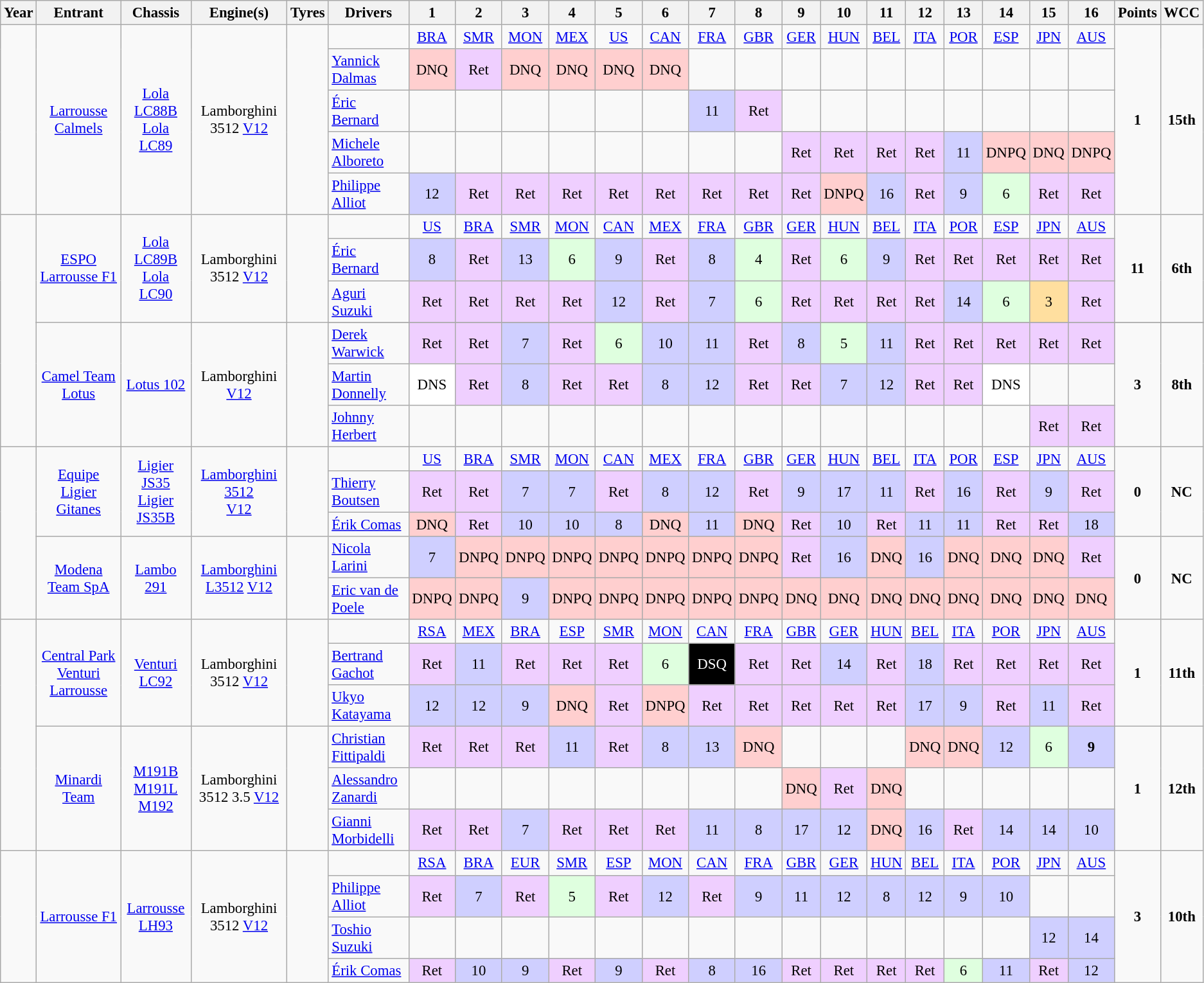<table class="wikitable" style="text-align:center; font-size:95%">
<tr>
<th>Year</th>
<th>Entrant</th>
<th>Chassis</th>
<th>Engine(s)</th>
<th>Tyres</th>
<th>Drivers</th>
<th>1</th>
<th>2</th>
<th>3</th>
<th>4</th>
<th>5</th>
<th>6</th>
<th>7</th>
<th>8</th>
<th>9</th>
<th>10</th>
<th>11</th>
<th>12</th>
<th>13</th>
<th>14</th>
<th>15</th>
<th>16</th>
<th>Points</th>
<th>WCC</th>
</tr>
<tr>
<td rowspan="5"></td>
<td rowspan="5"><a href='#'>Larrousse Calmels</a></td>
<td rowspan="5"><a href='#'>Lola LC88B</a><br><a href='#'>Lola LC89</a></td>
<td rowspan="5">Lamborghini 3512 <a href='#'>V12</a></td>
<td rowspan="5"></td>
<td></td>
<td><a href='#'>BRA</a></td>
<td><a href='#'>SMR</a></td>
<td><a href='#'>MON</a></td>
<td><a href='#'>MEX</a></td>
<td><a href='#'>US</a></td>
<td><a href='#'>CAN</a></td>
<td><a href='#'>FRA</a></td>
<td><a href='#'>GBR</a></td>
<td><a href='#'>GER</a></td>
<td><a href='#'>HUN</a></td>
<td><a href='#'>BEL</a></td>
<td><a href='#'>ITA</a></td>
<td><a href='#'>POR</a></td>
<td><a href='#'>ESP</a></td>
<td><a href='#'>JPN</a></td>
<td><a href='#'>AUS</a></td>
<td rowspan="5"><strong>1</strong></td>
<td rowspan="5"><strong>15th</strong></td>
</tr>
<tr>
<td align="left"> <a href='#'>Yannick Dalmas</a></td>
<td style="background:#FFCFCF;">DNQ</td>
<td style="background:#EFCFFF;">Ret</td>
<td style="background:#FFCFCF;">DNQ</td>
<td style="background:#FFCFCF;">DNQ</td>
<td style="background:#FFCFCF;">DNQ</td>
<td style="background:#FFCFCF;">DNQ</td>
<td></td>
<td></td>
<td></td>
<td></td>
<td></td>
<td></td>
<td></td>
<td></td>
<td></td>
<td></td>
</tr>
<tr>
<td align="left"> <a href='#'>Éric Bernard</a></td>
<td></td>
<td></td>
<td></td>
<td></td>
<td></td>
<td></td>
<td style="background:#CFCFFF;">11</td>
<td style="background:#EFCFFF;">Ret</td>
<td></td>
<td></td>
<td></td>
<td></td>
<td></td>
<td></td>
<td></td>
<td></td>
</tr>
<tr>
<td align="left"> <a href='#'>Michele Alboreto</a></td>
<td></td>
<td></td>
<td></td>
<td></td>
<td></td>
<td></td>
<td></td>
<td></td>
<td style="background:#EFCFFF;">Ret</td>
<td style="background:#EFCFFF;">Ret</td>
<td style="background:#EFCFFF;">Ret</td>
<td style="background:#EFCFFF;">Ret</td>
<td style="background:#CFCFFF;">11</td>
<td style="background:#FFCFCF;">DNPQ</td>
<td style="background:#FFCFCF;">DNQ</td>
<td style="background:#FFCFCF;">DNPQ</td>
</tr>
<tr>
<td align="left"> <a href='#'>Philippe Alliot</a></td>
<td style="background:#CFCFFF;">12</td>
<td style="background:#EFCFFF;">Ret</td>
<td style="background:#EFCFFF;">Ret</td>
<td style="background:#EFCFFF;">Ret</td>
<td style="background:#EFCFFF;">Ret</td>
<td style="background:#EFCFFF;">Ret</td>
<td style="background:#EFCFFF;">Ret</td>
<td style="background:#EFCFFF;">Ret</td>
<td style="background:#EFCFFF;">Ret</td>
<td style="background:#FFCFCF;">DNPQ</td>
<td style="background:#CFCFFF;">16</td>
<td style="background:#EFCFFF;">Ret</td>
<td style="background:#CFCFFF;">9</td>
<td style="background:#DFFFDF;">6</td>
<td style="background:#EFCFFF;">Ret</td>
<td style="background:#EFCFFF;">Ret</td>
</tr>
<tr>
<td rowspan="7"></td>
<td rowspan="3"><a href='#'>ESPO Larrousse F1</a></td>
<td rowspan="3"><a href='#'>Lola LC89B</a><br><a href='#'>Lola LC90</a></td>
<td rowspan="3">Lamborghini 3512 <a href='#'>V12</a></td>
<td rowspan="3"></td>
<td></td>
<td><a href='#'>US</a></td>
<td><a href='#'>BRA</a></td>
<td><a href='#'>SMR</a></td>
<td><a href='#'>MON</a></td>
<td><a href='#'>CAN</a></td>
<td><a href='#'>MEX</a></td>
<td><a href='#'>FRA</a></td>
<td><a href='#'>GBR</a></td>
<td><a href='#'>GER</a></td>
<td><a href='#'>HUN</a></td>
<td><a href='#'>BEL</a></td>
<td><a href='#'>ITA</a></td>
<td><a href='#'>POR</a></td>
<td><a href='#'>ESP</a></td>
<td><a href='#'>JPN</a></td>
<td><a href='#'>AUS</a></td>
<td rowspan="3"><strong>11</strong></td>
<td rowspan="3"><strong>6th</strong></td>
</tr>
<tr>
<td align="left"> <a href='#'>Éric Bernard</a></td>
<td style="background:#CFCFFF;">8</td>
<td style="background:#EFCFFF;">Ret</td>
<td style="background:#CFCFFF;">13</td>
<td style="background:#DFFFDF;">6</td>
<td style="background:#CFCFFF;">9</td>
<td style="background:#EFCFFF;">Ret</td>
<td style="background:#CFCFFF;">8</td>
<td style="background:#DFFFDF;">4</td>
<td style="background:#EFCFFF;">Ret</td>
<td style="background:#DFFFDF;">6</td>
<td style="background:#CFCFFF;">9</td>
<td style="background:#EFCFFF;">Ret</td>
<td style="background:#EFCFFF;">Ret</td>
<td style="background:#EFCFFF;">Ret</td>
<td style="background:#EFCFFF;">Ret</td>
<td style="background:#EFCFFF;">Ret</td>
</tr>
<tr>
<td align="left"> <a href='#'>Aguri Suzuki</a></td>
<td style="background:#EFCFFF;">Ret</td>
<td style="background:#EFCFFF;">Ret</td>
<td style="background:#EFCFFF;">Ret</td>
<td style="background:#EFCFFF;">Ret</td>
<td style="background:#CFCFFF;">12</td>
<td style="background:#EFCFFF;">Ret</td>
<td style="background:#CFCFFF;">7</td>
<td style="background:#DFFFDF;">6</td>
<td style="background:#EFCFFF;">Ret</td>
<td style="background:#EFCFFF;">Ret</td>
<td style="background:#EFCFFF;">Ret</td>
<td style="background:#EFCFFF;">Ret</td>
<td style="background:#CFCFFF;">14</td>
<td style="background:#DFFFDF;">6</td>
<td style="background:#FFDF9F;">3</td>
<td style="background:#EFCFFF;">Ret</td>
</tr>
<tr>
<td rowspan="4"><a href='#'>Camel Team Lotus</a></td>
<td rowspan="4"><a href='#'>Lotus 102</a></td>
<td rowspan="4">Lamborghini <a href='#'>V12</a></td>
<td rowspan="4"></td>
</tr>
<tr>
<td align="left"> <a href='#'>Derek Warwick</a></td>
<td style="background:#EFCFFF;">Ret</td>
<td style="background:#EFCFFF;">Ret</td>
<td style="background:#CFCFFF;">7</td>
<td style="background:#EFCFFF;">Ret</td>
<td style="background:#DFFFDF;">6</td>
<td style="background:#CFCFFF;">10</td>
<td style="background:#CFCFFF;">11</td>
<td style="background:#EFCFFF;">Ret</td>
<td style="background:#CFCFFF;">8</td>
<td style="background:#DFFFDF;">5</td>
<td style="background:#CFCFFF;">11</td>
<td style="background:#EFCFFF;">Ret</td>
<td style="background:#EFCFFF;">Ret</td>
<td style="background:#EFCFFF;">Ret</td>
<td style="background:#EFCFFF;">Ret</td>
<td style="background:#EFCFFF;">Ret</td>
<td rowspan="3"><strong>3</strong></td>
<td rowspan="3"><strong>8th</strong></td>
</tr>
<tr>
<td align="left"> <a href='#'>Martin Donnelly</a></td>
<td style="background:white;">DNS</td>
<td style="background:#EFCFFF;">Ret</td>
<td style="background:#CFCFFF;">8</td>
<td style="background:#EFCFFF;">Ret</td>
<td style="background:#EFCFFF;">Ret</td>
<td style="background:#CFCFFF;">8</td>
<td style="background:#CFCFFF;">12</td>
<td style="background:#EFCFFF;">Ret</td>
<td style="background:#EFCFFF;">Ret</td>
<td style="background:#CFCFFF;">7</td>
<td style="background:#CFCFFF;">12</td>
<td style="background:#EFCFFF;">Ret</td>
<td style="background:#EFCFFF;">Ret</td>
<td style="background:white;">DNS</td>
<td></td>
<td></td>
</tr>
<tr>
<td align="left"> <a href='#'>Johnny Herbert</a></td>
<td></td>
<td></td>
<td></td>
<td></td>
<td></td>
<td></td>
<td></td>
<td></td>
<td></td>
<td></td>
<td></td>
<td></td>
<td></td>
<td></td>
<td style="background:#EFCFFF;">Ret</td>
<td style="background:#EFCFFF;">Ret</td>
</tr>
<tr>
<td rowspan="5"></td>
<td rowspan="3"><a href='#'>Equipe Ligier Gitanes</a></td>
<td rowspan="3"><a href='#'>Ligier JS35</a><br><a href='#'>Ligier JS35B</a></td>
<td rowspan="3"><a href='#'>Lamborghini 3512</a><br><a href='#'>V12</a></td>
<td rowspan="3"></td>
<td></td>
<td><a href='#'>US</a></td>
<td><a href='#'>BRA</a></td>
<td><a href='#'>SMR</a></td>
<td><a href='#'>MON</a></td>
<td><a href='#'>CAN</a></td>
<td><a href='#'>MEX</a></td>
<td><a href='#'>FRA</a></td>
<td><a href='#'>GBR</a></td>
<td><a href='#'>GER</a></td>
<td><a href='#'>HUN</a></td>
<td><a href='#'>BEL</a></td>
<td><a href='#'>ITA</a></td>
<td><a href='#'>POR</a></td>
<td><a href='#'>ESP</a></td>
<td><a href='#'>JPN</a></td>
<td><a href='#'>AUS</a></td>
<td rowspan="3"><strong>0</strong></td>
<td rowspan="3"><strong>NC</strong></td>
</tr>
<tr>
<td align="left"> <a href='#'>Thierry Boutsen</a></td>
<td style="background:#efcfff;">Ret</td>
<td style="background:#efcfff;">Ret</td>
<td style="background:#cfcfff;">7</td>
<td style="background:#cfcfff;">7</td>
<td style="background:#efcfff;">Ret</td>
<td style="background:#cfcfff;">8</td>
<td style="background:#cfcfff;">12</td>
<td style="background:#efcfff;">Ret</td>
<td style="background:#cfcfff;">9</td>
<td style="background:#cfcfff;">17</td>
<td style="background:#cfcfff;">11</td>
<td style="background:#efcfff;">Ret</td>
<td style="background:#cfcfff;">16</td>
<td style="background:#efcfff;">Ret</td>
<td style="background:#cfcfff;">9</td>
<td style="background:#efcfff;">Ret</td>
</tr>
<tr>
<td align="left"> <a href='#'>Érik Comas</a></td>
<td style="background:#ffcfcf;">DNQ</td>
<td style="background:#efcfff;">Ret</td>
<td style="background:#cfcfff;">10</td>
<td style="background:#cfcfff;">10</td>
<td style="background:#cfcfff;">8</td>
<td style="background:#ffcfcf;">DNQ</td>
<td style="background:#cfcfff;">11</td>
<td style="background:#ffcfcf;">DNQ</td>
<td style="background:#efcfff;">Ret</td>
<td style="background:#cfcfff;">10</td>
<td style="background:#efcfff;">Ret</td>
<td style="background:#cfcfff;">11</td>
<td style="background:#cfcfff;">11</td>
<td style="background:#efcfff;">Ret</td>
<td style="background:#efcfff;">Ret</td>
<td style="background:#cfcfff;">18</td>
</tr>
<tr>
<td rowspan="2"><a href='#'>Modena Team SpA</a></td>
<td rowspan="2"><a href='#'>Lambo 291</a></td>
<td rowspan="2"><a href='#'>Lamborghini L3512</a> <a href='#'>V12</a></td>
<td rowspan="2"></td>
<td align="left"> <a href='#'>Nicola Larini</a></td>
<td style="background:#CFCFFF;">7</td>
<td style="background:#FFCFCF;">DNPQ</td>
<td style="background:#FFCFCF;">DNPQ</td>
<td style="background:#FFCFCF;">DNPQ</td>
<td style="background:#FFCFCF;">DNPQ</td>
<td style="background:#FFCFCF;">DNPQ</td>
<td style="background:#FFCFCF;">DNPQ</td>
<td style="background:#FFCFCF;">DNPQ</td>
<td style="background:#EFCFFF;">Ret</td>
<td style="background:#CFCFFF;">16</td>
<td style="background:#FFCFCF;">DNQ</td>
<td style="background:#CFCFFF;">16</td>
<td style="background:#FFCFCF;">DNQ</td>
<td style="background:#FFCFCF;">DNQ</td>
<td style="background:#FFCFCF;">DNQ</td>
<td style="background:#EFCFFF;">Ret</td>
<td rowspan="2"><strong>0</strong></td>
<td rowspan="2"><strong>NC</strong></td>
</tr>
<tr>
<td align="left"> <a href='#'>Eric van de Poele</a></td>
<td style="background:#FFCFCF;">DNPQ</td>
<td style="background:#FFCFCF;">DNPQ</td>
<td style="background:#CFCFFF;">9</td>
<td style="background:#FFCFCF;">DNPQ</td>
<td style="background:#FFCFCF;">DNPQ</td>
<td style="background:#FFCFCF;">DNPQ</td>
<td style="background:#FFCFCF;">DNPQ</td>
<td style="background:#FFCFCF;">DNPQ</td>
<td style="background:#FFCFCF;">DNQ</td>
<td style="background:#FFCFCF;">DNQ</td>
<td style="background:#FFCFCF;">DNQ</td>
<td style="background:#FFCFCF;">DNQ</td>
<td style="background:#FFCFCF;">DNQ</td>
<td style="background:#FFCFCF;">DNQ</td>
<td style="background:#FFCFCF;">DNQ</td>
<td style="background:#FFCFCF;">DNQ</td>
</tr>
<tr>
<td rowspan="6"></td>
<td rowspan="3"><a href='#'>Central Park Venturi Larrousse</a></td>
<td rowspan="3"><a href='#'>Venturi LC92</a></td>
<td rowspan="3">Lamborghini 3512 <a href='#'>V12</a></td>
<td rowspan="3"></td>
<td></td>
<td><a href='#'>RSA</a></td>
<td><a href='#'>MEX</a></td>
<td><a href='#'>BRA</a></td>
<td><a href='#'>ESP</a></td>
<td><a href='#'>SMR</a></td>
<td><a href='#'>MON</a></td>
<td><a href='#'>CAN</a></td>
<td><a href='#'>FRA</a></td>
<td><a href='#'>GBR</a></td>
<td><a href='#'>GER</a></td>
<td><a href='#'>HUN</a></td>
<td><a href='#'>BEL</a></td>
<td><a href='#'>ITA</a></td>
<td><a href='#'>POR</a></td>
<td><a href='#'>JPN</a></td>
<td><a href='#'>AUS</a></td>
<td rowspan="3"><strong>1</strong></td>
<td rowspan="3"><strong>11th</strong></td>
</tr>
<tr>
<td align="left"> <a href='#'>Bertrand Gachot</a></td>
<td style="background:#EFCFFF;">Ret</td>
<td style="background:#CFCFFF;">11</td>
<td style="background:#EFCFFF;">Ret</td>
<td style="background:#EFCFFF;">Ret</td>
<td style="background:#EFCFFF;">Ret</td>
<td style="background:#DFFFDF;">6</td>
<td style="background:#000; color:white;">DSQ</td>
<td style="background:#EFCFFF;">Ret</td>
<td style="background:#EFCFFF;">Ret</td>
<td style="background:#CFCFFF;">14</td>
<td style="background:#EFCFFF;">Ret</td>
<td style="background:#CFCFFF;">18</td>
<td style="background:#EFCFFF;">Ret</td>
<td style="background:#EFCFFF;">Ret</td>
<td style="background:#EFCFFF;">Ret</td>
<td style="background:#EFCFFF;">Ret</td>
</tr>
<tr>
<td align="left"> <a href='#'>Ukyo Katayama</a></td>
<td style="background:#CFCFFF;">12</td>
<td style="background:#CFCFFF;">12</td>
<td style="background:#CFCFFF;">9</td>
<td style="background:#FFCFCF;">DNQ</td>
<td style="background:#EFCFFF;">Ret</td>
<td style="background:#FFCFCF;">DNPQ</td>
<td style="background:#EFCFFF;">Ret</td>
<td style="background:#EFCFFF;">Ret</td>
<td style="background:#EFCFFF;">Ret</td>
<td style="background:#EFCFFF;">Ret</td>
<td style="background:#EFCFFF;">Ret</td>
<td style="background:#CFCFFF;">17</td>
<td style="background:#CFCFFF;">9</td>
<td style="background:#EFCFFF;">Ret</td>
<td style="background:#CFCFFF;">11</td>
<td style="background:#EFCFFF;">Ret</td>
</tr>
<tr>
<td rowspan="3"><a href='#'>Minardi Team</a></td>
<td rowspan="3"><a href='#'>M191B</a><br><a href='#'>M191L</a><br><a href='#'>M192</a></td>
<td rowspan="3">Lamborghini 3512 3.5 <a href='#'>V12</a></td>
<td rowspan="3"></td>
<td align="left"> <a href='#'>Christian Fittipaldi</a></td>
<td style="background:#efcfff; text-align:center;">Ret</td>
<td style="background:#efcfff; text-align:center;">Ret</td>
<td style="background:#efcfff; text-align:center;">Ret</td>
<td style="background:#cfcfff; text-align:center;">11</td>
<td style="background:#eecfff; text-align:center;">Ret</td>
<td style="background:#cfcfff; text-align:center;">8</td>
<td style="background:#cfcfff; text-align:center;">13</td>
<td style="background:#ffcfcf; text-align:center;">DNQ</td>
<td></td>
<td></td>
<td></td>
<td style="background:#ffcfcf; text-align:center;">DNQ</td>
<td style="background:#ffcfcf; text-align:center;">DNQ</td>
<td style="background:#cfcfff; text-align:center;">12</td>
<td style="background:#dfffdf; text-align:center;">6</td>
<td style="background:#cfcfff; text-align:center;"><strong>9</strong></td>
<td rowspan="3"><strong>1</strong></td>
<td rowspan="3"><strong>12th</strong></td>
</tr>
<tr>
<td align="left"> <a href='#'>Alessandro Zanardi</a></td>
<td></td>
<td></td>
<td></td>
<td></td>
<td></td>
<td></td>
<td></td>
<td></td>
<td style="background:#ffcfcf; text-align:center;">DNQ</td>
<td style="background:#efcfff; text-align:center;">Ret</td>
<td style="background:#ffcfcf; text-align:center;">DNQ</td>
<td></td>
<td></td>
<td></td>
<td></td>
<td></td>
</tr>
<tr>
<td align="left"> <a href='#'>Gianni Morbidelli</a></td>
<td style="background:#efcfff; text-align:center;">Ret</td>
<td style="background:#efcfff; text-align:center;">Ret</td>
<td style="background:#cfcfff; text-align:center;">7</td>
<td style="background:#efcfff; text-align:center;">Ret</td>
<td style="background:#efcfff; text-align:center;">Ret</td>
<td style="background:#efcfff; text-align:center;">Ret</td>
<td style="background:#cfcfff; text-align:center;">11</td>
<td style="background:#cfcfff; text-align:center;">8</td>
<td style="background:#cfcfff; text-align:center;">17</td>
<td style="background:#cfcfff; text-align:center;">12</td>
<td style="background:#ffcfcf; text-align:center;">DNQ</td>
<td style="background:#cfcfff; text-align:center;">16</td>
<td style="background:#efcfff; text-align:center;">Ret</td>
<td style="background:#cfcfff; text-align:center;">14</td>
<td style="background:#cfcfff; text-align:center;">14</td>
<td style="background:#cfcfff; text-align:center;">10</td>
</tr>
<tr>
<td rowspan="4"></td>
<td rowspan="4"><a href='#'>Larrousse F1</a></td>
<td rowspan="4"><a href='#'>Larrousse LH93</a></td>
<td rowspan="4">Lamborghini 3512 <a href='#'>V12</a></td>
<td rowspan="4"></td>
<td></td>
<td><a href='#'>RSA</a></td>
<td><a href='#'>BRA</a></td>
<td><a href='#'>EUR</a></td>
<td><a href='#'>SMR</a></td>
<td><a href='#'>ESP</a></td>
<td><a href='#'>MON</a></td>
<td><a href='#'>CAN</a></td>
<td><a href='#'>FRA</a></td>
<td><a href='#'>GBR</a></td>
<td><a href='#'>GER</a></td>
<td><a href='#'>HUN</a></td>
<td><a href='#'>BEL</a></td>
<td><a href='#'>ITA</a></td>
<td><a href='#'>POR</a></td>
<td><a href='#'>JPN</a></td>
<td><a href='#'>AUS</a></td>
<td rowspan="4"><strong>3</strong></td>
<td rowspan="4"><strong>10th</strong></td>
</tr>
<tr>
<td align="left"> <a href='#'>Philippe Alliot</a></td>
<td style="background:#EFCFFF;">Ret</td>
<td style="background:#CFCFFF;">7</td>
<td style="background:#EFCFFF;">Ret</td>
<td style="background:#DFFFDF;">5</td>
<td style="background:#EFCFFF;">Ret</td>
<td style="background:#CFCFFF;">12</td>
<td style="background:#EFCFFF;">Ret</td>
<td style="background:#CFCFFF;">9</td>
<td style="background:#CFCFFF;">11</td>
<td style="background:#CFCFFF;">12</td>
<td style="background:#CFCFFF;">8</td>
<td style="background:#CFCFFF;">12</td>
<td style="background:#CFCFFF;">9</td>
<td style="background:#CFCFFF;">10</td>
<td></td>
<td></td>
</tr>
<tr>
<td align="left"> <a href='#'>Toshio Suzuki</a></td>
<td></td>
<td></td>
<td></td>
<td></td>
<td></td>
<td></td>
<td></td>
<td></td>
<td></td>
<td></td>
<td></td>
<td></td>
<td></td>
<td></td>
<td style="background:#CFCFFF;">12</td>
<td style="background:#CFCFFF;">14</td>
</tr>
<tr>
<td align="left"> <a href='#'>Érik Comas</a></td>
<td style="background:#EFCFFF;">Ret</td>
<td style="background:#CFCFFF;">10</td>
<td style="background:#CFCFFF;">9</td>
<td style="background:#EFCFFF;">Ret</td>
<td style="background:#CFCFFF;">9</td>
<td style="background:#EFCFFF;">Ret</td>
<td style="background:#CFCFFF;">8</td>
<td style="background:#CFCFFF;">16</td>
<td style="background:#EFCFFF;">Ret</td>
<td style="background:#EFCFFF;">Ret</td>
<td style="background:#EFCFFF;">Ret</td>
<td style="background:#EFCFFF;">Ret</td>
<td style="background:#DFFFDF;">6</td>
<td style="background:#CFCFFF;">11</td>
<td style="background:#EFCFFF;">Ret</td>
<td style="background:#CFCFFF;">12</td>
</tr>
</table>
